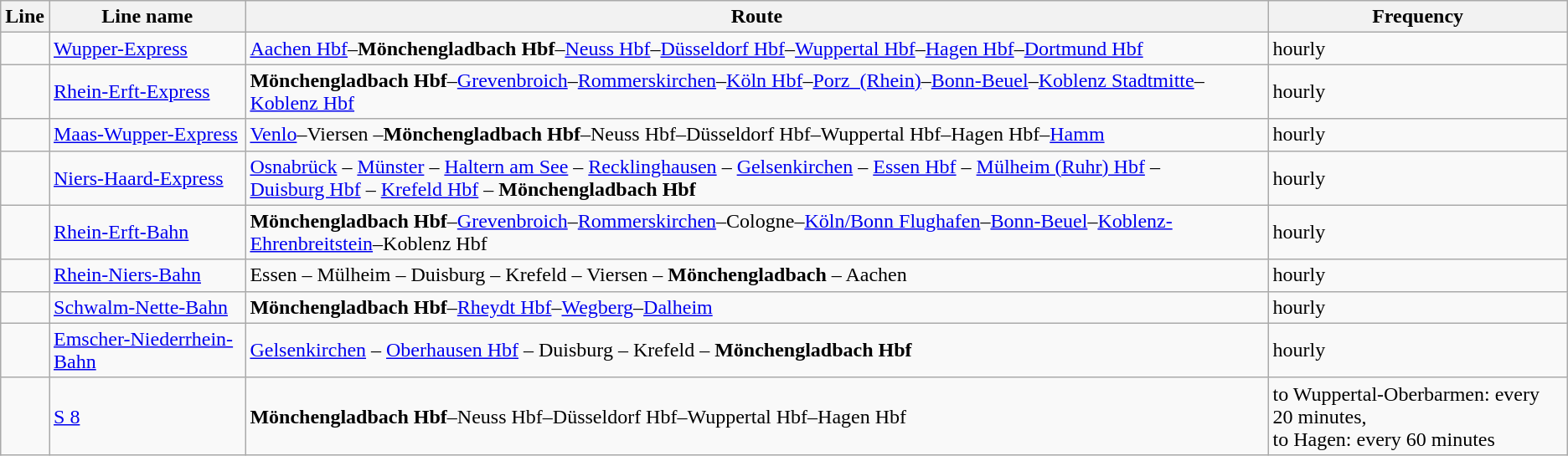<table class="wikitable">
<tr>
<th>Line</th>
<th>Line name</th>
<th>Route</th>
<th>Frequency</th>
</tr>
<tr>
<td></td>
<td><a href='#'>Wupper-Express</a></td>
<td><a href='#'>Aachen Hbf</a>–<strong>Mönchengladbach Hbf</strong>–<a href='#'>Neuss Hbf</a>–<a href='#'>Düsseldorf Hbf</a>–<a href='#'>Wuppertal Hbf</a>–<a href='#'>Hagen Hbf</a>–<a href='#'>Dortmund Hbf</a></td>
<td>hourly</td>
</tr>
<tr>
<td></td>
<td><a href='#'>Rhein-Erft-Express</a></td>
<td><strong>Mönchengladbach Hbf</strong>–<a href='#'>Grevenbroich</a>–<a href='#'>Rommerskirchen</a>–<a href='#'>Köln Hbf</a>–<a href='#'>Porz  (Rhein)</a>–<a href='#'>Bonn-Beuel</a>–<a href='#'>Koblenz Stadtmitte</a>–<a href='#'>Koblenz Hbf</a></td>
<td>hourly</td>
</tr>
<tr>
<td></td>
<td><a href='#'>Maas-Wupper-Express</a></td>
<td><a href='#'>Venlo</a>–Viersen –<strong>Mönchengladbach Hbf</strong>–Neuss Hbf–Düsseldorf Hbf–Wuppertal Hbf–Hagen Hbf–<a href='#'>Hamm</a></td>
<td>hourly</td>
</tr>
<tr>
<td align="center"></td>
<td><a href='#'>Niers-Haard-Express</a></td>
<td><a href='#'>Osnabrück</a> – <a href='#'>Münster</a> – <a href='#'>Haltern am See</a> – <a href='#'>Recklinghausen</a> – <a href='#'>Gelsenkirchen</a> – <a href='#'>Essen Hbf</a> – <a href='#'>Mülheim (Ruhr) Hbf</a> – <a href='#'>Duisburg Hbf</a> – <a href='#'>Krefeld Hbf</a> – <strong>Mönchengladbach Hbf</strong></td>
<td>hourly</td>
</tr>
<tr>
<td></td>
<td><a href='#'>Rhein-Erft-Bahn</a></td>
<td><strong>Mönchengladbach Hbf</strong>–<a href='#'>Grevenbroich</a>–<a href='#'>Rommerskirchen</a>–Cologne–<a href='#'>Köln/Bonn Flughafen</a>–<a href='#'>Bonn-Beuel</a>–<a href='#'>Koblenz-Ehrenbreitstein</a>–Koblenz Hbf</td>
<td>hourly</td>
</tr>
<tr>
<td></td>
<td><a href='#'>Rhein-Niers-Bahn</a></td>
<td>Essen – Mülheim – Duisburg – Krefeld – Viersen – <strong>Mönchengladbach</strong> – Aachen</td>
<td>hourly</td>
</tr>
<tr>
<td></td>
<td><a href='#'>Schwalm-Nette-Bahn</a></td>
<td><strong>Mönchengladbach Hbf</strong>–<a href='#'>Rheydt Hbf</a>–<a href='#'>Wegberg</a>–<a href='#'>Dalheim</a></td>
<td>hourly</td>
</tr>
<tr>
<td align="center"></td>
<td><a href='#'>Emscher-Niederrhein-Bahn</a></td>
<td><a href='#'>Gelsenkirchen</a> – <a href='#'>Oberhausen Hbf</a> – Duisburg – Krefeld – <strong>Mönchengladbach Hbf</strong></td>
<td>hourly</td>
</tr>
<tr>
<td></td>
<td><a href='#'>S 8</a></td>
<td><strong>Mönchengladbach Hbf</strong>–Neuss Hbf–Düsseldorf Hbf–Wuppertal Hbf–Hagen Hbf</td>
<td>to Wuppertal-Oberbarmen: every 20 minutes, <br>to Hagen: every 60 minutes</td>
</tr>
</table>
